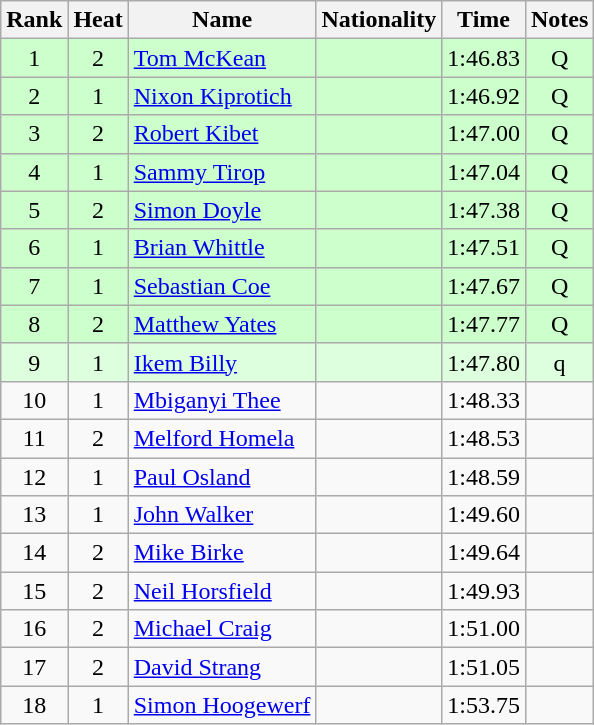<table class="wikitable sortable" style="text-align:center">
<tr>
<th>Rank</th>
<th>Heat</th>
<th>Name</th>
<th>Nationality</th>
<th>Time</th>
<th>Notes</th>
</tr>
<tr bgcolor=ccffcc>
<td>1</td>
<td>2</td>
<td align=left><a href='#'>Tom McKean</a></td>
<td align=left></td>
<td>1:46.83</td>
<td>Q</td>
</tr>
<tr bgcolor=ccffcc>
<td>2</td>
<td>1</td>
<td align=left><a href='#'>Nixon Kiprotich</a></td>
<td align=left></td>
<td>1:46.92</td>
<td>Q</td>
</tr>
<tr bgcolor=ccffcc>
<td>3</td>
<td>2</td>
<td align=left><a href='#'>Robert Kibet</a></td>
<td align=left></td>
<td>1:47.00</td>
<td>Q</td>
</tr>
<tr bgcolor=ccffcc>
<td>4</td>
<td>1</td>
<td align=left><a href='#'>Sammy Tirop</a></td>
<td align=left></td>
<td>1:47.04</td>
<td>Q</td>
</tr>
<tr bgcolor=ccffcc>
<td>5</td>
<td>2</td>
<td align=left><a href='#'>Simon Doyle</a></td>
<td align=left></td>
<td>1:47.38</td>
<td>Q</td>
</tr>
<tr bgcolor=ccffcc>
<td>6</td>
<td>1</td>
<td align=left><a href='#'>Brian Whittle</a></td>
<td align=left></td>
<td>1:47.51</td>
<td>Q</td>
</tr>
<tr bgcolor=ccffcc>
<td>7</td>
<td>1</td>
<td align=left><a href='#'>Sebastian Coe</a></td>
<td align=left></td>
<td>1:47.67</td>
<td>Q</td>
</tr>
<tr bgcolor=ccffcc>
<td>8</td>
<td>2</td>
<td align=left><a href='#'>Matthew Yates</a></td>
<td align=left></td>
<td>1:47.77</td>
<td>Q</td>
</tr>
<tr bgcolor=ddffdd>
<td>9</td>
<td>1</td>
<td align=left><a href='#'>Ikem Billy</a></td>
<td align=left></td>
<td>1:47.80</td>
<td>q</td>
</tr>
<tr>
<td>10</td>
<td>1</td>
<td align=left><a href='#'>Mbiganyi Thee</a></td>
<td align=left></td>
<td>1:48.33</td>
<td></td>
</tr>
<tr>
<td>11</td>
<td>2</td>
<td align=left><a href='#'>Melford Homela</a></td>
<td align=left></td>
<td>1:48.53</td>
<td></td>
</tr>
<tr>
<td>12</td>
<td>1</td>
<td align=left><a href='#'>Paul Osland</a></td>
<td align=left></td>
<td>1:48.59</td>
<td></td>
</tr>
<tr>
<td>13</td>
<td>1</td>
<td align=left><a href='#'>John Walker</a></td>
<td align=left></td>
<td>1:49.60</td>
<td></td>
</tr>
<tr>
<td>14</td>
<td>2</td>
<td align=left><a href='#'>Mike Birke</a></td>
<td align=left></td>
<td>1:49.64</td>
<td></td>
</tr>
<tr>
<td>15</td>
<td>2</td>
<td align=left><a href='#'>Neil Horsfield</a></td>
<td align=left></td>
<td>1:49.93</td>
<td></td>
</tr>
<tr>
<td>16</td>
<td>2</td>
<td align=left><a href='#'>Michael Craig</a></td>
<td align=left></td>
<td>1:51.00</td>
<td></td>
</tr>
<tr>
<td>17</td>
<td>2</td>
<td align=left><a href='#'>David Strang</a></td>
<td align=left></td>
<td>1:51.05</td>
<td></td>
</tr>
<tr>
<td>18</td>
<td>1</td>
<td align=left><a href='#'>Simon Hoogewerf</a></td>
<td align=left></td>
<td>1:53.75</td>
<td></td>
</tr>
</table>
